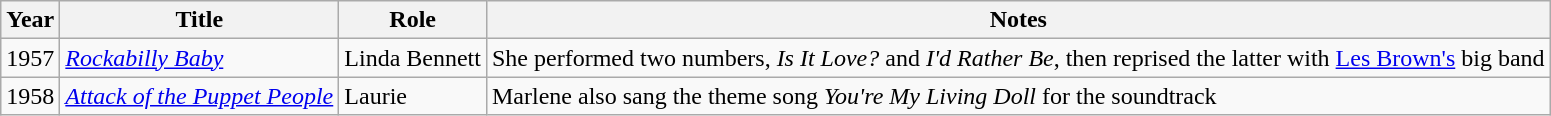<table class="wikitable sortable plainrowheaders">
<tr>
<th scope="col">Year</th>
<th scope="col">Title</th>
<th scope="col">Role</th>
<th scope="col">Notes</th>
</tr>
<tr>
<td>1957</td>
<td><em><a href='#'>Rockabilly Baby</a></em></td>
<td>Linda Bennett</td>
<td>She performed two numbers, <em>Is It Love?</em> and <em>I'd Rather Be</em>, then reprised the latter with <a href='#'>Les Brown's</a> big band</td>
</tr>
<tr>
<td>1958</td>
<td><em><a href='#'>Attack of the Puppet People</a></em></td>
<td>Laurie</td>
<td>Marlene also sang the theme song <em>You're My Living Doll</em> for the soundtrack</td>
</tr>
</table>
